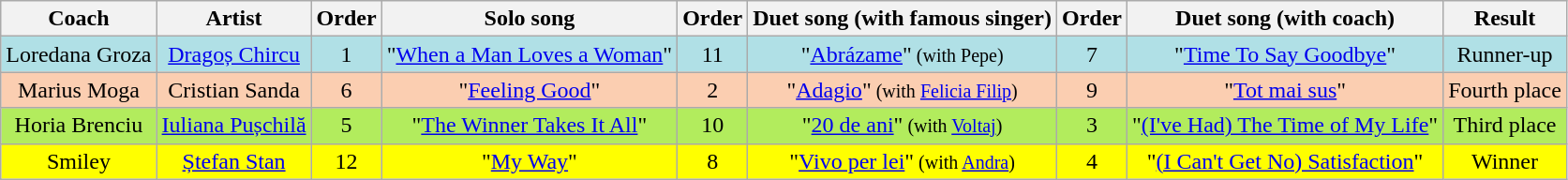<table class="wikitable" style="text-align: center">
<tr>
<th>Coach</th>
<th>Artist</th>
<th>Order</th>
<th>Solo song</th>
<th>Order</th>
<th>Duet song (with famous singer)</th>
<th>Order</th>
<th>Duet song (with coach)</th>
<th>Result</th>
</tr>
<tr style="background:#b0e0e6">
<td>Loredana Groza</td>
<td><a href='#'>Dragoș Chircu</a></td>
<td>1</td>
<td>"<a href='#'>When a Man Loves a Woman</a>"</td>
<td>11</td>
<td>"<a href='#'>Abrázame</a>"<small> (with Pepe)</small></td>
<td>7</td>
<td>"<a href='#'>Time To Say Goodbye</a>"</td>
<td>Runner-up</td>
</tr>
<tr style="background:#fbceb1">
<td>Marius Moga</td>
<td>Cristian Sanda</td>
<td>6</td>
<td>"<a href='#'>Feeling Good</a>"</td>
<td>2</td>
<td>"<a href='#'>Adagio</a>"<small> (with <a href='#'>Felicia Filip</a>)</small></td>
<td>9</td>
<td>"<a href='#'>Tot mai sus</a>"</td>
<td>Fourth place</td>
</tr>
<tr style="background:#b2ec5d">
<td>Horia Brenciu</td>
<td><a href='#'>Iuliana Pușchilă</a></td>
<td>5</td>
<td>"<a href='#'>The Winner Takes It All</a>"</td>
<td>10</td>
<td>"<a href='#'>20 de ani</a>"<small> (with <a href='#'>Voltaj</a>)</small></td>
<td>3</td>
<td>"<a href='#'>(I've Had) The Time of My Life</a>"</td>
<td>Third place</td>
</tr>
<tr style="background:yellow">
<td>Smiley</td>
<td><a href='#'>Ștefan Stan</a></td>
<td>12</td>
<td>"<a href='#'>My Way</a>"</td>
<td>8</td>
<td>"<a href='#'>Vivo per lei</a>"<small> (with <a href='#'>Andra</a>)</small></td>
<td>4</td>
<td>"<a href='#'>(I Can't Get No) Satisfaction</a>"</td>
<td>Winner</td>
</tr>
</table>
